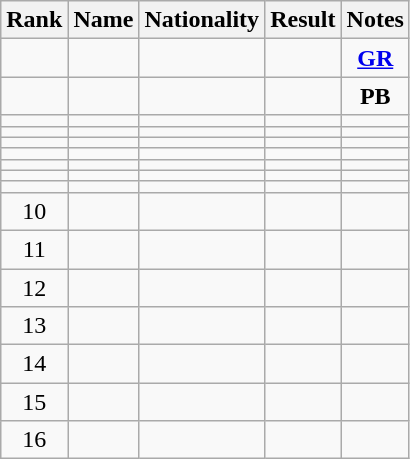<table class="wikitable sortable" style="text-align:center">
<tr>
<th>Rank</th>
<th>Name</th>
<th>Nationality</th>
<th>Result</th>
<th>Notes</th>
</tr>
<tr>
<td></td>
<td align=left></td>
<td align=left></td>
<td></td>
<td><strong><a href='#'>GR</a></strong></td>
</tr>
<tr>
<td></td>
<td align=left></td>
<td align=left></td>
<td></td>
<td><strong>PB</strong></td>
</tr>
<tr>
<td></td>
<td align=left></td>
<td align=left></td>
<td></td>
<td></td>
</tr>
<tr>
<td></td>
<td align=left></td>
<td align=left></td>
<td></td>
<td></td>
</tr>
<tr>
<td></td>
<td align=left></td>
<td align=left></td>
<td></td>
<td></td>
</tr>
<tr>
<td></td>
<td align=left></td>
<td align=left></td>
<td></td>
<td></td>
</tr>
<tr>
<td></td>
<td align=left></td>
<td align=left></td>
<td></td>
<td></td>
</tr>
<tr>
<td></td>
<td align=left></td>
<td align=left></td>
<td></td>
<td></td>
</tr>
<tr>
<td></td>
<td align=left></td>
<td align=left></td>
<td></td>
<td></td>
</tr>
<tr>
<td>10</td>
<td align=left></td>
<td align=left></td>
<td></td>
<td></td>
</tr>
<tr>
<td>11</td>
<td align=left></td>
<td align=left></td>
<td></td>
<td></td>
</tr>
<tr>
<td>12</td>
<td align=left></td>
<td align=left></td>
<td></td>
<td></td>
</tr>
<tr>
<td>13</td>
<td align=left></td>
<td align=left></td>
<td></td>
<td></td>
</tr>
<tr>
<td>14</td>
<td align=left></td>
<td align=left></td>
<td></td>
<td></td>
</tr>
<tr>
<td>15</td>
<td align=left></td>
<td align=left></td>
<td></td>
<td></td>
</tr>
<tr>
<td>16</td>
<td align=left></td>
<td align=left></td>
<td></td>
<td></td>
</tr>
</table>
